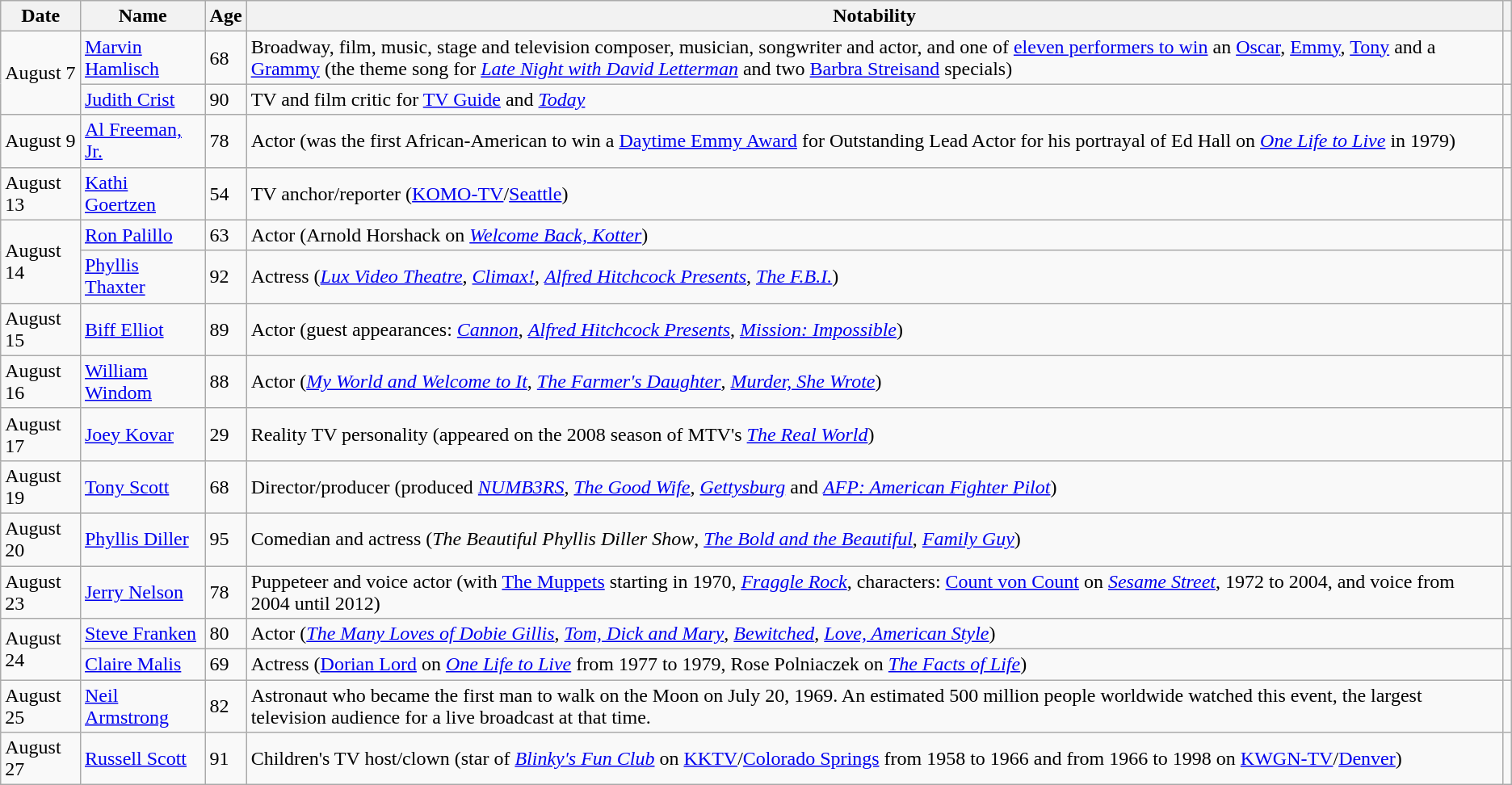<table class="wikitable sortable">
<tr ">
<th>Date</th>
<th>Name</th>
<th>Age</th>
<th>Notability</th>
<th class="unsortable"></th>
</tr>
<tr>
<td rowspan="2">August 7</td>
<td><a href='#'>Marvin Hamlisch</a></td>
<td>68</td>
<td>Broadway, film, music, stage and television composer, musician, songwriter and actor, and one of <a href='#'>eleven performers to win</a> an <a href='#'>Oscar</a>, <a href='#'>Emmy</a>, <a href='#'>Tony</a> and a <a href='#'>Grammy</a> (the theme song for <em><a href='#'>Late Night with David Letterman</a></em> and two <a href='#'>Barbra Streisand</a> specials)</td>
<td></td>
</tr>
<tr>
<td><a href='#'>Judith Crist</a></td>
<td>90</td>
<td>TV and film critic for <a href='#'>TV Guide</a> and <em><a href='#'>Today</a></em></td>
<td></td>
</tr>
<tr>
<td>August 9</td>
<td><a href='#'>Al Freeman, Jr.</a></td>
<td>78</td>
<td>Actor (was the first African-American to win a <a href='#'>Daytime Emmy Award</a> for Outstanding Lead Actor for his portrayal of Ed Hall on <em><a href='#'>One Life to Live</a></em> in 1979)</td>
<td></td>
</tr>
<tr>
<td>August 13</td>
<td><a href='#'>Kathi Goertzen</a></td>
<td>54</td>
<td>TV anchor/reporter (<a href='#'>KOMO-TV</a>/<a href='#'>Seattle</a>)</td>
<td></td>
</tr>
<tr>
<td rowspan="2">August 14</td>
<td><a href='#'>Ron Palillo</a></td>
<td>63</td>
<td>Actor (Arnold Horshack on <em><a href='#'>Welcome Back, Kotter</a></em>)</td>
<td></td>
</tr>
<tr>
<td><a href='#'>Phyllis Thaxter</a></td>
<td>92</td>
<td>Actress (<em><a href='#'>Lux Video Theatre</a></em>, <em><a href='#'>Climax!</a></em>, <em><a href='#'>Alfred Hitchcock Presents</a></em>, <em><a href='#'>The F.B.I.</a></em>)</td>
<td></td>
</tr>
<tr>
<td>August 15</td>
<td><a href='#'>Biff Elliot</a></td>
<td>89</td>
<td>Actor (guest appearances: <em><a href='#'>Cannon</a></em>, <em><a href='#'>Alfred Hitchcock Presents</a></em>, <em><a href='#'>Mission: Impossible</a></em>)</td>
<td></td>
</tr>
<tr>
<td>August 16</td>
<td><a href='#'>William Windom</a></td>
<td>88</td>
<td>Actor (<em><a href='#'>My World and Welcome to It</a></em>, <em><a href='#'>The Farmer's Daughter</a></em>, <em><a href='#'>Murder, She Wrote</a></em>)</td>
<td></td>
</tr>
<tr>
<td>August 17</td>
<td><a href='#'>Joey Kovar</a></td>
<td>29</td>
<td>Reality TV personality (appeared on the 2008 season of MTV's <em><a href='#'>The Real World</a></em>)</td>
<td></td>
</tr>
<tr>
<td>August 19</td>
<td><a href='#'>Tony Scott</a></td>
<td>68</td>
<td>Director/producer (produced <em><a href='#'>NUMB3RS</a></em>, <em><a href='#'>The Good Wife</a></em>, <em><a href='#'>Gettysburg</a></em> and <em><a href='#'>AFP: American Fighter Pilot</a></em>)</td>
<td></td>
</tr>
<tr>
<td>August 20</td>
<td><a href='#'>Phyllis Diller</a></td>
<td>95</td>
<td>Comedian and actress (<em>The Beautiful Phyllis Diller Show</em>, <em><a href='#'>The Bold and the Beautiful</a></em>, <em><a href='#'>Family Guy</a></em>)</td>
<td></td>
</tr>
<tr>
<td>August 23</td>
<td><a href='#'>Jerry Nelson</a></td>
<td>78</td>
<td>Puppeteer and voice actor (with <a href='#'>The Muppets</a> starting in 1970, <em><a href='#'>Fraggle Rock</a></em>, characters: <a href='#'>Count von Count</a> on <em><a href='#'>Sesame Street</a></em>, 1972 to 2004, and voice from 2004 until 2012)</td>
<td></td>
</tr>
<tr>
<td rowspan="2">August 24</td>
<td><a href='#'>Steve Franken</a></td>
<td>80</td>
<td>Actor (<em><a href='#'>The Many Loves of Dobie Gillis</a></em>, <em><a href='#'>Tom, Dick and Mary</a></em>, <em><a href='#'>Bewitched</a></em>, <em><a href='#'>Love, American Style</a></em>)</td>
<td></td>
</tr>
<tr>
<td><a href='#'>Claire Malis</a></td>
<td>69</td>
<td>Actress (<a href='#'>Dorian Lord</a> on <em><a href='#'>One Life to Live</a></em> from 1977 to 1979, Rose Polniaczek on <em><a href='#'>The Facts of Life</a></em>)</td>
<td></td>
</tr>
<tr>
<td>August 25</td>
<td><a href='#'>Neil Armstrong</a></td>
<td>82</td>
<td>Astronaut who became the first man to walk on the Moon on July 20, 1969. An estimated 500 million people worldwide watched this event, the largest television audience for a live broadcast at that time.</td>
<td></td>
</tr>
<tr>
<td>August 27</td>
<td><a href='#'>Russell Scott</a></td>
<td>91</td>
<td>Children's TV host/clown (star of <em><a href='#'>Blinky's Fun Club</a></em> on <a href='#'>KKTV</a>/<a href='#'>Colorado Springs</a> from 1958 to 1966 and from 1966 to 1998 on <a href='#'>KWGN-TV</a>/<a href='#'>Denver</a>)</td>
<td></td>
</tr>
</table>
